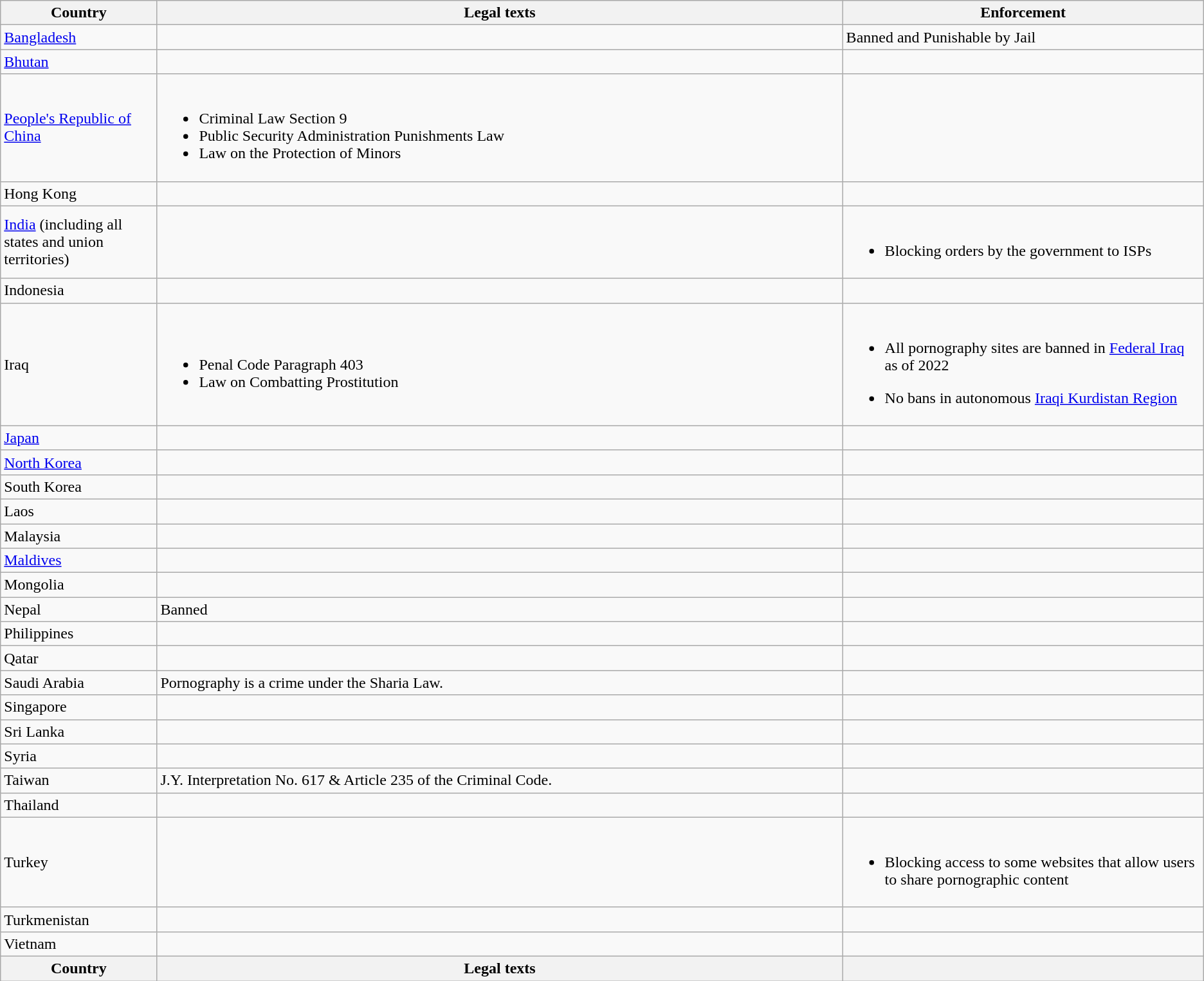<table class="wikitable sortable">
<tr>
<th style="width: 13%">Country</th>
<th style="width: 57%" class="unsortable">Legal texts</th>
<th>Enforcement</th>
</tr>
<tr>
<td> <a href='#'>Bangladesh</a></td>
<td></td>
<td>Banned and Punishable by Jail</td>
</tr>
<tr>
<td> <a href='#'>Bhutan</a></td>
<td><br></td>
<td></td>
</tr>
<tr>
<td> <a href='#'>People's Republic of China</a> <small></small></td>
<td><br><ul><li>Criminal Law  Section 9</li><li>Public Security Administration Punishments Law</li><li>Law on the Protection of Minors</li></ul></td>
<td></td>
</tr>
<tr>
<td> Hong Kong</td>
<td></td>
<td></td>
</tr>
<tr>
<td> <a href='#'>India</a> (including all states and union territories)</td>
<td></td>
<td><br><ul><li>Blocking orders by the government to ISPs</li></ul></td>
</tr>
<tr>
<td> Indonesia</td>
<td></td>
<td></td>
</tr>
<tr>
<td> Iraq</td>
<td><br><ul><li>Penal Code  Paragraph 403</li><li>Law on Combatting Prostitution</li></ul></td>
<td><br><ul><li>All pornography sites are banned in <a href='#'>Federal Iraq</a> as of 2022</li></ul><ul><li>No bans in autonomous <a href='#'>Iraqi Kurdistan Region</a></li></ul></td>
</tr>
<tr>
<td> <a href='#'>Japan</a></td>
<td></td>
<td></td>
</tr>
<tr>
<td> <a href='#'>North Korea</a></td>
<td></td>
<td></td>
</tr>
<tr>
<td> South Korea</td>
<td><br>
</td>
<td></td>
</tr>
<tr>
<td> Laos</td>
<td></td>
<td></td>
</tr>
<tr>
<td> Malaysia</td>
<td></td>
<td></td>
</tr>
<tr>
<td> <a href='#'>Maldives</a></td>
<td></td>
<td></td>
</tr>
<tr>
<td> Mongolia</td>
<td></td>
<td></td>
</tr>
<tr>
<td> Nepal</td>
<td>Banned</td>
<td></td>
</tr>
<tr>
<td> Philippines</td>
<td></td>
<td></td>
</tr>
<tr>
<td> Qatar</td>
<td></td>
<td></td>
</tr>
<tr>
<td> Saudi Arabia</td>
<td>Pornography is a crime under the Sharia Law.</td>
<td></td>
</tr>
<tr>
<td> Singapore</td>
<td></td>
<td></td>
</tr>
<tr>
<td> Sri Lanka</td>
<td><br></td>
<td></td>
</tr>
<tr>
<td> Syria</td>
<td></td>
<td></td>
</tr>
<tr>
<td> Taiwan</td>
<td>J.Y. Interpretation No. 617 & Article 235 of the Criminal Code.</td>
<td></td>
</tr>
<tr>
<td> Thailand</td>
<td></td>
<td></td>
</tr>
<tr>
<td> Turkey</td>
<td></td>
<td><br><ul><li>Blocking access to some websites that allow users to share pornographic content</li></ul></td>
</tr>
<tr>
<td> Turkmenistan</td>
<td></td>
<td></td>
</tr>
<tr>
<td> Vietnam</td>
<td><br></td>
<td></td>
</tr>
<tr>
<th style="width: 13%">Country</th>
<th style="width: 57%" class="unsortable">Legal texts</th>
<th></th>
</tr>
</table>
